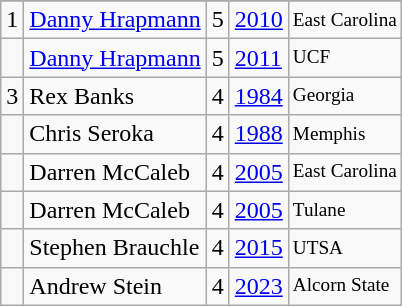<table class="wikitable">
<tr>
</tr>
<tr>
<td>1</td>
<td><a href='#'>Danny Hrapmann</a></td>
<td>5</td>
<td><a href='#'>2010</a></td>
<td style="font-size:80%;">East Carolina</td>
</tr>
<tr>
<td></td>
<td><a href='#'>Danny Hrapmann</a></td>
<td>5</td>
<td><a href='#'>2011</a></td>
<td style="font-size:80%;">UCF</td>
</tr>
<tr>
<td>3</td>
<td>Rex Banks</td>
<td>4</td>
<td><a href='#'>1984</a></td>
<td style="font-size:80%;">Georgia</td>
</tr>
<tr>
<td></td>
<td>Chris Seroka</td>
<td>4</td>
<td><a href='#'>1988</a></td>
<td style="font-size:80%;">Memphis</td>
</tr>
<tr>
<td></td>
<td>Darren McCaleb</td>
<td>4</td>
<td><a href='#'>2005</a></td>
<td style="font-size:80%;">East Carolina</td>
</tr>
<tr>
<td></td>
<td>Darren McCaleb</td>
<td>4</td>
<td><a href='#'>2005</a></td>
<td style="font-size:80%;">Tulane</td>
</tr>
<tr>
<td></td>
<td>Stephen Brauchle</td>
<td>4</td>
<td><a href='#'>2015</a></td>
<td style="font-size:80%;">UTSA</td>
</tr>
<tr>
<td></td>
<td>Andrew Stein</td>
<td>4</td>
<td><a href='#'>2023</a></td>
<td style="font-size:80%;">Alcorn State</td>
</tr>
</table>
